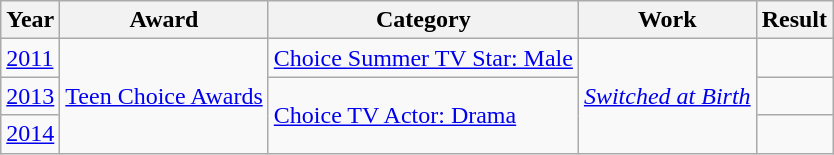<table class="wikitable sortable">
<tr>
<th>Year</th>
<th>Award</th>
<th>Category</th>
<th>Work</th>
<th>Result</th>
</tr>
<tr>
<td><a href='#'>2011</a></td>
<td rowspan="3"><a href='#'>Teen Choice Awards</a></td>
<td><a href='#'>Choice Summer TV Star: Male</a></td>
<td rowspan="3"><em><a href='#'>Switched at Birth</a></em></td>
<td></td>
</tr>
<tr>
<td><a href='#'>2013</a></td>
<td rowspan="2"><a href='#'>Choice TV Actor: Drama</a></td>
<td></td>
</tr>
<tr>
<td><a href='#'>2014</a></td>
<td></td>
</tr>
</table>
